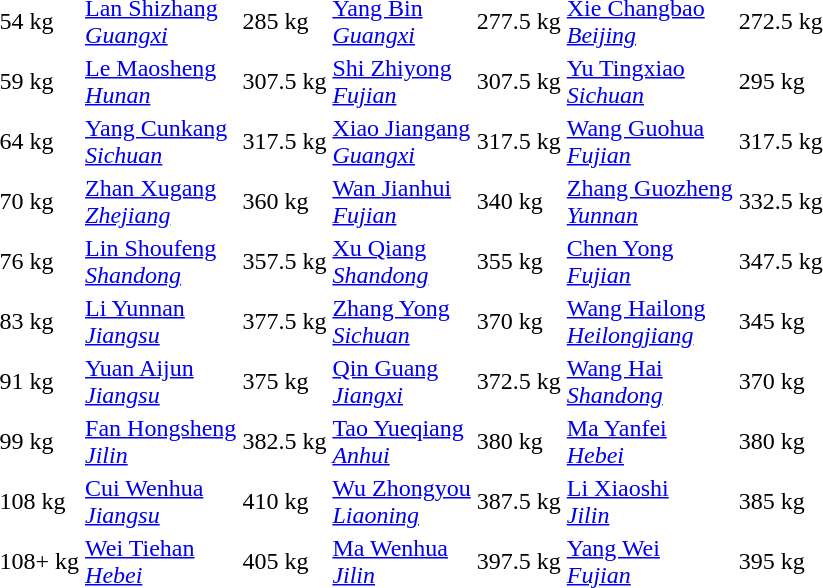<table>
<tr>
<td>54 kg</td>
<td><a href='#'>Lan Shizhang</a><br><em><a href='#'>Guangxi</a></em></td>
<td>285 kg</td>
<td><a href='#'>Yang Bin</a><br><em><a href='#'>Guangxi</a></em></td>
<td>277.5 kg</td>
<td><a href='#'>Xie Changbao</a><br><em><a href='#'>Beijing</a></em></td>
<td>272.5 kg</td>
</tr>
<tr>
<td>59 kg</td>
<td><a href='#'>Le Maosheng</a><br><em><a href='#'>Hunan</a></em></td>
<td>307.5 kg</td>
<td><a href='#'>Shi Zhiyong</a><br><em><a href='#'>Fujian</a></em></td>
<td>307.5 kg</td>
<td><a href='#'>Yu Tingxiao</a><br><em><a href='#'>Sichuan</a></em></td>
<td>295 kg</td>
</tr>
<tr>
<td>64 kg</td>
<td><a href='#'>Yang Cunkang</a><br><em><a href='#'>Sichuan</a></em></td>
<td>317.5 kg</td>
<td><a href='#'>Xiao Jiangang</a><br><em><a href='#'>Guangxi</a></em></td>
<td>317.5 kg</td>
<td><a href='#'>Wang Guohua</a><br><em><a href='#'>Fujian</a></em></td>
<td>317.5 kg</td>
</tr>
<tr>
<td>70 kg</td>
<td><a href='#'>Zhan Xugang</a><br><em><a href='#'>Zhejiang</a></em></td>
<td>360 kg</td>
<td><a href='#'>Wan Jianhui</a><br><em><a href='#'>Fujian</a></em></td>
<td>340 kg</td>
<td><a href='#'>Zhang Guozheng</a><br><em><a href='#'>Yunnan</a></em></td>
<td>332.5 kg</td>
</tr>
<tr>
<td>76 kg</td>
<td><a href='#'>Lin Shoufeng</a><br><em><a href='#'>Shandong</a></em></td>
<td>357.5 kg</td>
<td><a href='#'>Xu Qiang</a><br><em><a href='#'>Shandong</a></em></td>
<td>355 kg</td>
<td><a href='#'>Chen Yong</a><br><em><a href='#'>Fujian</a></em></td>
<td>347.5 kg</td>
</tr>
<tr>
<td>83 kg</td>
<td><a href='#'>Li Yunnan</a><br><em><a href='#'>Jiangsu</a></em></td>
<td>377.5 kg</td>
<td><a href='#'>Zhang Yong</a><br><em><a href='#'>Sichuan</a></em></td>
<td>370 kg</td>
<td><a href='#'>Wang Hailong</a><br><em><a href='#'>Heilongjiang</a></em></td>
<td>345 kg</td>
</tr>
<tr>
<td>91 kg</td>
<td><a href='#'>Yuan Aijun</a><br><em><a href='#'>Jiangsu</a></em></td>
<td>375 kg</td>
<td><a href='#'>Qin Guang</a><br><em><a href='#'>Jiangxi</a></em></td>
<td>372.5 kg</td>
<td><a href='#'>Wang Hai</a><br><em><a href='#'>Shandong</a></em></td>
<td>370 kg</td>
</tr>
<tr>
<td>99 kg</td>
<td><a href='#'>Fan Hongsheng</a><br><em><a href='#'>Jilin</a></em></td>
<td>382.5 kg</td>
<td><a href='#'>Tao Yueqiang</a><br><em><a href='#'>Anhui</a></em></td>
<td>380 kg</td>
<td><a href='#'>Ma Yanfei</a><br><em><a href='#'>Hebei</a></em></td>
<td>380 kg</td>
</tr>
<tr>
<td>108 kg</td>
<td><a href='#'>Cui Wenhua</a><br><em><a href='#'>Jiangsu</a></em></td>
<td>410 kg</td>
<td><a href='#'>Wu Zhongyou</a><br><em><a href='#'>Liaoning</a></em></td>
<td>387.5 kg</td>
<td><a href='#'>Li Xiaoshi</a><br><em><a href='#'>Jilin</a></em></td>
<td>385 kg</td>
</tr>
<tr>
<td>108+ kg</td>
<td><a href='#'>Wei Tiehan</a><br><em><a href='#'>Hebei</a></em></td>
<td>405 kg</td>
<td><a href='#'>Ma Wenhua</a><br><em><a href='#'>Jilin</a></em></td>
<td>397.5 kg</td>
<td><a href='#'>Yang Wei</a><br><em><a href='#'>Fujian</a></em></td>
<td>395 kg</td>
</tr>
</table>
